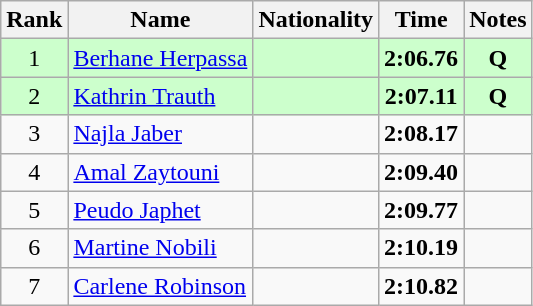<table class="wikitable sortable" style="text-align:center">
<tr>
<th>Rank</th>
<th>Name</th>
<th>Nationality</th>
<th>Time</th>
<th>Notes</th>
</tr>
<tr bgcolor=ccffcc>
<td>1</td>
<td align=left><a href='#'>Berhane Herpassa</a></td>
<td align=left></td>
<td><strong>2:06.76</strong></td>
<td><strong>Q</strong></td>
</tr>
<tr bgcolor=ccffcc>
<td>2</td>
<td align=left><a href='#'>Kathrin Trauth</a></td>
<td align=left></td>
<td><strong>2:07.11</strong></td>
<td><strong>Q</strong></td>
</tr>
<tr>
<td>3</td>
<td align=left><a href='#'>Najla Jaber</a></td>
<td align=left></td>
<td><strong>2:08.17</strong></td>
<td></td>
</tr>
<tr>
<td>4</td>
<td align=left><a href='#'>Amal Zaytouni</a></td>
<td align=left></td>
<td><strong>2:09.40</strong></td>
<td></td>
</tr>
<tr>
<td>5</td>
<td align=left><a href='#'>Peudo Japhet</a></td>
<td align=left></td>
<td><strong>2:09.77</strong></td>
<td></td>
</tr>
<tr>
<td>6</td>
<td align=left><a href='#'>Martine Nobili</a></td>
<td align=left></td>
<td><strong>2:10.19</strong></td>
<td></td>
</tr>
<tr>
<td>7</td>
<td align=left><a href='#'>Carlene Robinson</a></td>
<td align=left></td>
<td><strong>2:10.82</strong></td>
<td></td>
</tr>
</table>
